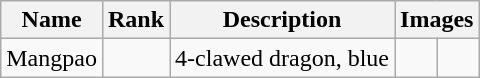<table class="wikitable">
<tr>
<th>Name</th>
<th>Rank</th>
<th>Description</th>
<th colspan="2">Images</th>
</tr>
<tr>
<td>Mangpao</td>
<td></td>
<td>4-clawed dragon, blue</td>
<td></td>
<td></td>
</tr>
</table>
